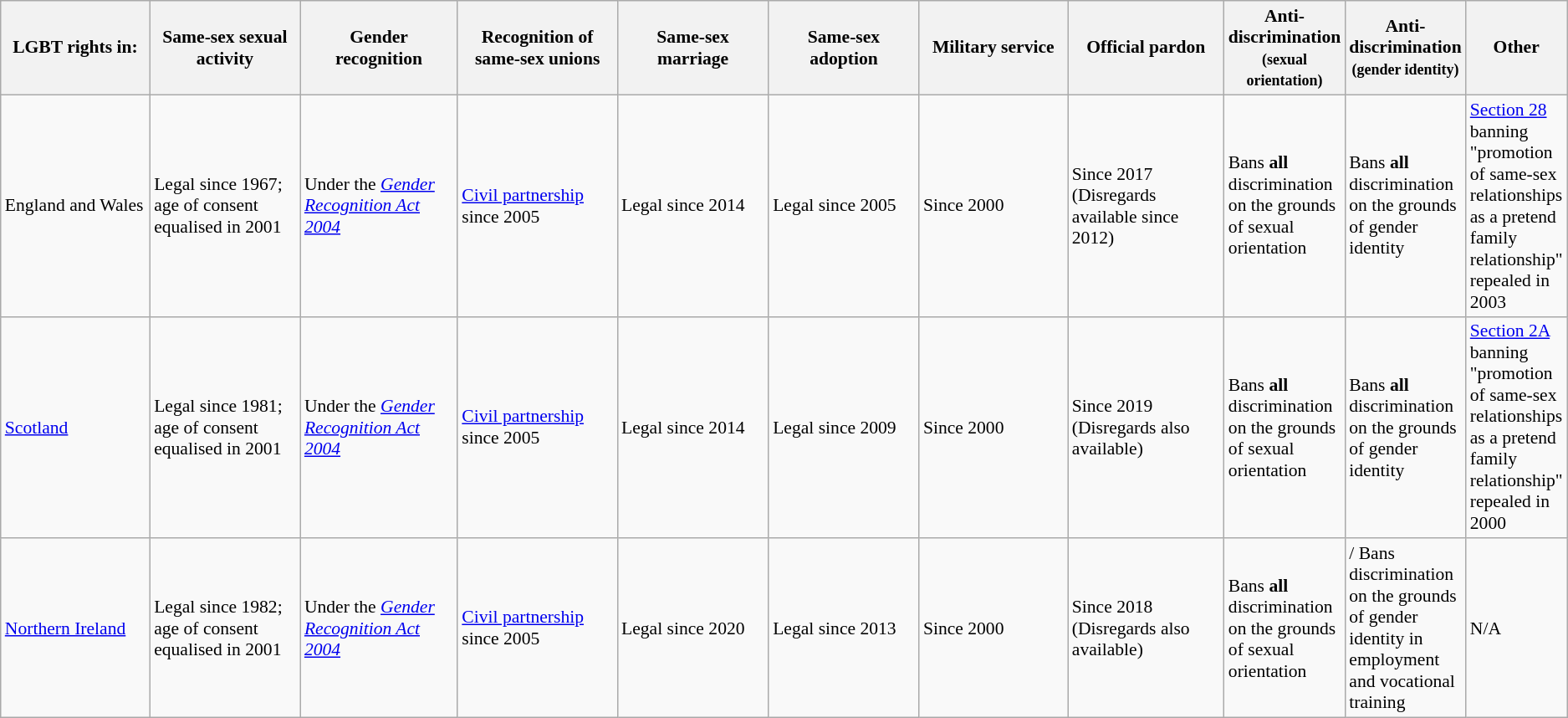<table class="wikitable" style="font-size: 90%;">
<tr>
<th width="12.5%">LGBT rights in:</th>
<th width="12.5%">Same-sex sexual activity</th>
<th width="12.5%">Gender recognition</th>
<th width="12.5%">Recognition of same-sex unions</th>
<th width="12.5%">Same-sex marriage</th>
<th width="12.5%">Same-sex adoption</th>
<th width="12.5%">Military service</th>
<th width="12.5%">Official pardon</th>
<th width="12.5%">Anti-discrimination <small>(sexual orientation)</small></th>
<th width="12.5%">Anti-discrimination <small>(gender identity)</small></th>
<th width="12.5%">Other</th>
</tr>
<tr>
<td> England and Wales</td>
<td> Legal since 1967; age of consent equalised in 2001</td>
<td> Under the <em><a href='#'>Gender Recognition Act 2004</a></em></td>
<td> <a href='#'>Civil partnership</a> since 2005</td>
<td> Legal since 2014</td>
<td> Legal since 2005</td>
<td> Since 2000</td>
<td> Since 2017 (Disregards available since 2012)</td>
<td> Bans <strong>all</strong> discrimination on the grounds of sexual orientation</td>
<td> Bans <strong>all</strong> discrimination on the grounds of gender identity</td>
<td> <a href='#'>Section 28</a> banning "promotion of same-sex relationships as a pretend family relationship" repealed in 2003</td>
</tr>
<tr>
<td> <a href='#'>Scotland</a></td>
<td> Legal since 1981; age of consent equalised in 2001</td>
<td> Under the <em><a href='#'>Gender Recognition Act 2004</a></em></td>
<td> <a href='#'>Civil partnership</a> since 2005</td>
<td> Legal since 2014</td>
<td> Legal since 2009</td>
<td> Since 2000</td>
<td> Since 2019 (Disregards also available)</td>
<td> Bans <strong>all</strong> discrimination on the grounds of sexual orientation</td>
<td> Bans <strong>all</strong> discrimination on the grounds of gender identity</td>
<td> <a href='#'>Section 2A</a> banning "promotion of same-sex relationships as a pretend family relationship" repealed in 2000</td>
</tr>
<tr>
<td><a href='#'>Northern Ireland</a></td>
<td> Legal since 1982; age of consent equalised in 2001</td>
<td> Under the <em><a href='#'>Gender Recognition Act 2004</a></em></td>
<td> <a href='#'>Civil partnership</a> since 2005</td>
<td> Legal since 2020</td>
<td> Legal since 2013</td>
<td> Since 2000</td>
<td> Since 2018 (Disregards also available)</td>
<td> Bans <strong>all</strong> discrimination on the grounds of sexual orientation</td>
<td>/ Bans discrimination on the grounds of gender identity in employment and vocational training</td>
<td> N/A</td>
</tr>
</table>
